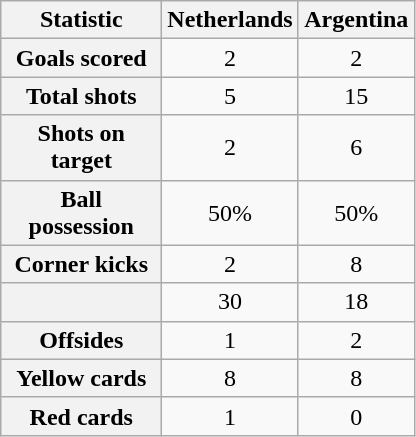<table class="wikitable plainrowheaders" style="text-align: center">
<tr>
<th scope=col width=100>Statistic</th>
<th scope=col width=70>Netherlands</th>
<th scope=col width=70>Argentina</th>
</tr>
<tr>
<th scope=row>Goals scored</th>
<td>2</td>
<td>2</td>
</tr>
<tr>
<th scope=row>Total shots</th>
<td>5</td>
<td>15</td>
</tr>
<tr>
<th scope=row>Shots on target</th>
<td>2</td>
<td>6</td>
</tr>
<tr>
<th scope=row>Ball possession</th>
<td>50%</td>
<td>50%</td>
</tr>
<tr>
<th scope=row>Corner kicks</th>
<td>2</td>
<td>8</td>
</tr>
<tr>
<th scope=row></th>
<td>30</td>
<td>18</td>
</tr>
<tr>
<th scope=row>Offsides</th>
<td>1</td>
<td>2</td>
</tr>
<tr>
<th scope=row>Yellow cards</th>
<td>8</td>
<td>8</td>
</tr>
<tr>
<th scope=row>Red cards</th>
<td>1</td>
<td>0</td>
</tr>
</table>
